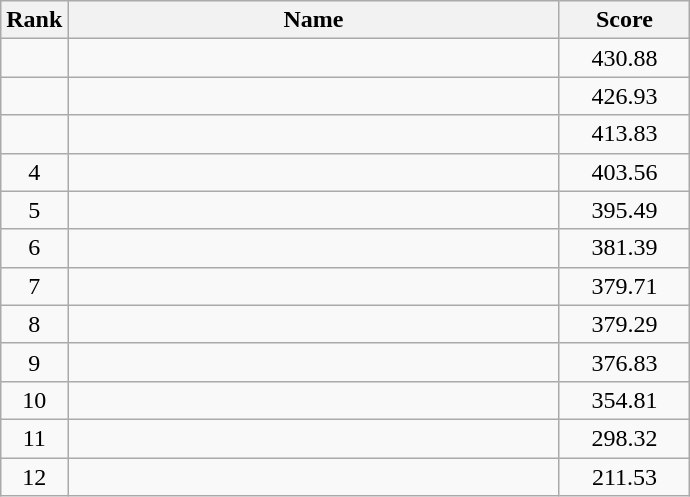<table class="wikitable">
<tr>
<th>Rank</th>
<th align="center" style="width: 20em">Name</th>
<th align="center" style="width: 5em">Score</th>
</tr>
<tr>
<td align="center"></td>
<td></td>
<td align="center">430.88</td>
</tr>
<tr>
<td align="center"></td>
<td></td>
<td align="center">426.93</td>
</tr>
<tr>
<td align="center"></td>
<td></td>
<td align="center">413.83</td>
</tr>
<tr>
<td align="center">4</td>
<td></td>
<td align="center">403.56</td>
</tr>
<tr>
<td align="center">5</td>
<td></td>
<td align="center">395.49</td>
</tr>
<tr>
<td align="center">6</td>
<td></td>
<td align="center">381.39</td>
</tr>
<tr>
<td align="center">7</td>
<td></td>
<td align="center">379.71</td>
</tr>
<tr>
<td align="center">8</td>
<td></td>
<td align="center">379.29</td>
</tr>
<tr>
<td align="center">9</td>
<td></td>
<td align="center">376.83</td>
</tr>
<tr>
<td align="center">10</td>
<td></td>
<td align="center">354.81</td>
</tr>
<tr>
<td align="center">11</td>
<td></td>
<td align="center">298.32</td>
</tr>
<tr>
<td align="center">12</td>
<td></td>
<td align="center">211.53</td>
</tr>
</table>
